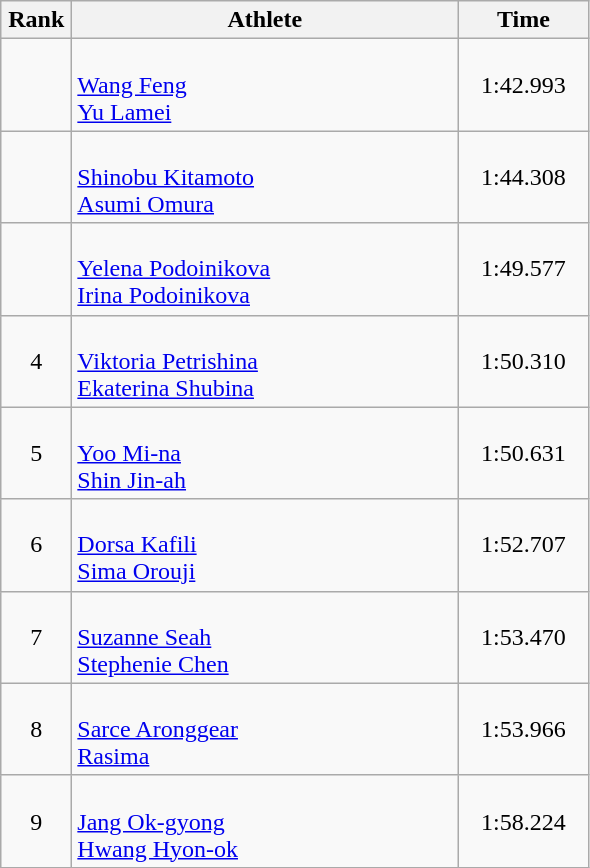<table class=wikitable style="text-align:center">
<tr>
<th width=40>Rank</th>
<th width=250>Athlete</th>
<th width=80>Time</th>
</tr>
<tr>
<td></td>
<td align=left><br><a href='#'>Wang Feng</a><br><a href='#'>Yu Lamei</a></td>
<td>1:42.993</td>
</tr>
<tr>
<td></td>
<td align=left><br><a href='#'>Shinobu Kitamoto</a><br><a href='#'>Asumi Omura</a></td>
<td>1:44.308</td>
</tr>
<tr>
<td></td>
<td align=left><br><a href='#'>Yelena Podoinikova</a><br><a href='#'>Irina Podoinikova</a></td>
<td>1:49.577</td>
</tr>
<tr>
<td>4</td>
<td align=left><br><a href='#'>Viktoria Petrishina</a><br><a href='#'>Ekaterina Shubina</a></td>
<td>1:50.310</td>
</tr>
<tr>
<td>5</td>
<td align=left><br><a href='#'>Yoo Mi-na</a><br><a href='#'>Shin Jin-ah</a></td>
<td>1:50.631</td>
</tr>
<tr>
<td>6</td>
<td align=left><br><a href='#'>Dorsa Kafili</a><br><a href='#'>Sima Orouji</a></td>
<td>1:52.707</td>
</tr>
<tr>
<td>7</td>
<td align=left><br><a href='#'>Suzanne Seah</a><br><a href='#'>Stephenie Chen</a></td>
<td>1:53.470</td>
</tr>
<tr>
<td>8</td>
<td align=left><br><a href='#'>Sarce Aronggear</a><br><a href='#'>Rasima</a></td>
<td>1:53.966</td>
</tr>
<tr>
<td>9</td>
<td align=left><br><a href='#'>Jang Ok-gyong</a><br><a href='#'>Hwang Hyon-ok</a></td>
<td>1:58.224</td>
</tr>
</table>
